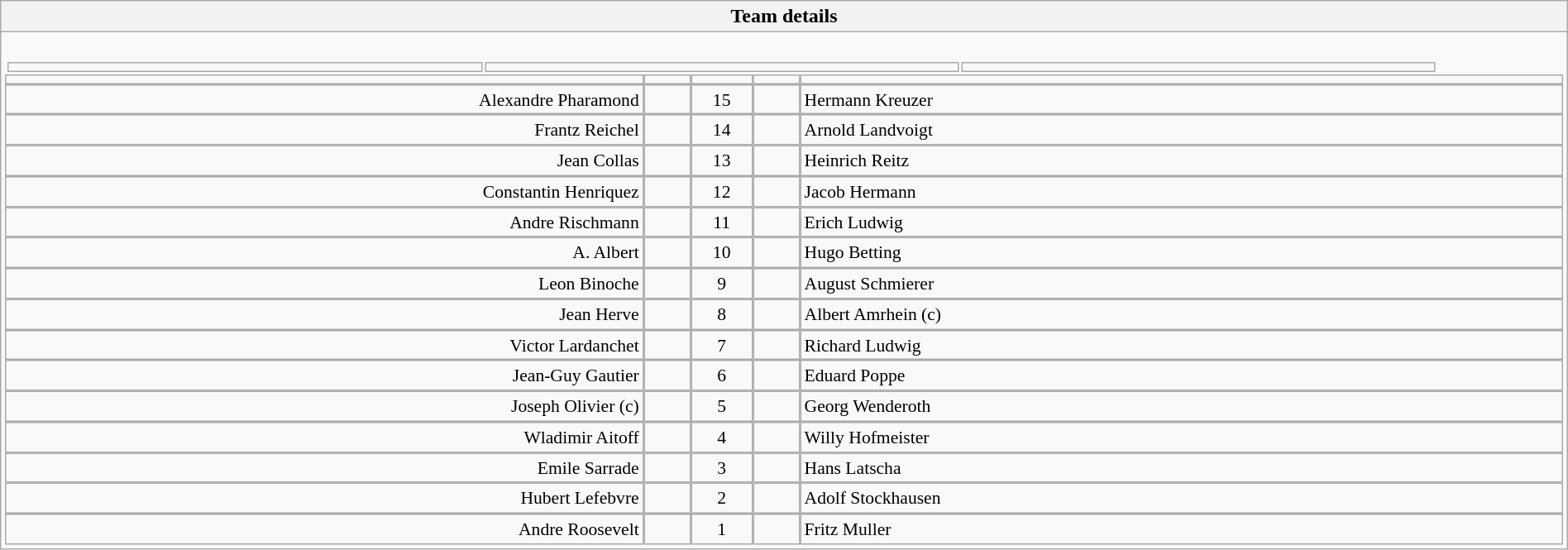<table style="width:100%" class="wikitable collapsible collapsed">
<tr>
<th>Team details</th>
</tr>
<tr>
<td><br><table width=92% |>
<tr>
<td></td>
<td></td>
<td></td>
</tr>
</table>
<table width="100%" style="font-size: 90%; " cellspacing="0" cellpadding="0" align=center>
<tr>
<td width=41%; text-align=right></td>
<td width=3%; text-align:right></td>
<td width=4%; text-align:center></td>
<td width=3%; text-align:left></td>
<td width=49%; text-align:left></td>
</tr>
<tr>
<td align=right>Alexandre Pharamond</td>
<td align=right></td>
<td align=center>15</td>
<td></td>
<td>Hermann Kreuzer</td>
</tr>
<tr>
<td align=right>Frantz Reichel</td>
<td align=right></td>
<td align=center>14</td>
<td></td>
<td>Arnold Landvoigt</td>
</tr>
<tr>
<td align=right>Jean Collas</td>
<td align=right></td>
<td align=center>13</td>
<td></td>
<td>Heinrich Reitz</td>
</tr>
<tr>
<td align=right>Constantin Henriquez</td>
<td align=right></td>
<td align=center>12</td>
<td></td>
<td>Jacob Hermann</td>
</tr>
<tr>
<td align=right>Andre Rischmann</td>
<td align=right></td>
<td align=center>11</td>
<td></td>
<td>Erich Ludwig</td>
</tr>
<tr>
<td align=right>A. Albert</td>
<td align=right></td>
<td align=center>10</td>
<td></td>
<td>Hugo Betting</td>
</tr>
<tr>
<td align=right>Leon Binoche</td>
<td align=right></td>
<td align=center>9</td>
<td></td>
<td>August Schmierer</td>
</tr>
<tr>
<td align=right>Jean Herve</td>
<td align=right></td>
<td align=center>8</td>
<td></td>
<td>Albert Amrhein (c)</td>
</tr>
<tr>
<td align=right>Victor Lardanchet</td>
<td align=right></td>
<td align=center>7</td>
<td></td>
<td>Richard Ludwig</td>
</tr>
<tr>
<td align=right>Jean-Guy Gautier</td>
<td align=right></td>
<td align=center>6</td>
<td></td>
<td>Eduard Poppe</td>
</tr>
<tr>
<td align=right>Joseph Olivier (c)</td>
<td align=right></td>
<td align=center>5</td>
<td></td>
<td>Georg Wenderoth</td>
</tr>
<tr>
<td align=right>Wladimir Aitoff</td>
<td align=right></td>
<td align=center>4</td>
<td></td>
<td>Willy Hofmeister</td>
</tr>
<tr>
<td align=right>Emile Sarrade</td>
<td align=right></td>
<td align=center>3</td>
<td></td>
<td>Hans Latscha</td>
</tr>
<tr>
<td align=right>Hubert Lefebvre</td>
<td align=right></td>
<td align=center>2</td>
<td></td>
<td>Adolf Stockhausen</td>
</tr>
<tr>
<td align=right>Andre Roosevelt</td>
<td align=right></td>
<td align=center>1</td>
<td></td>
<td>Fritz Muller</td>
</tr>
</table>
</td>
</tr>
</table>
